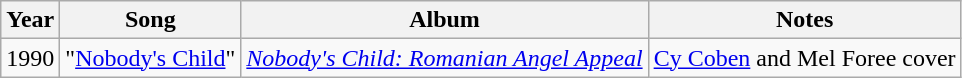<table class="wikitable">
<tr>
<th>Year</th>
<th>Song</th>
<th>Album</th>
<th>Notes</th>
</tr>
<tr>
<td>1990</td>
<td>"<a href='#'>Nobody's Child</a>"</td>
<td><em><a href='#'>Nobody's Child: Romanian Angel Appeal</a></em></td>
<td><a href='#'>Cy Coben</a> and Mel Foree cover</td>
</tr>
</table>
